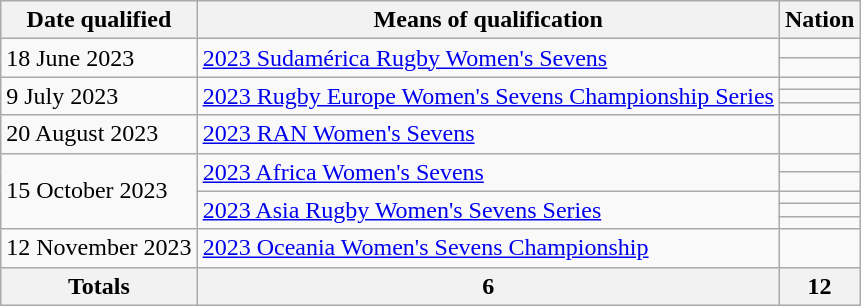<table class="wikitable sortable">
<tr>
<th>Date qualified</th>
<th>Means of qualification</th>
<th>Nation</th>
</tr>
<tr>
<td rowspan="2">18 June 2023</td>
<td rowspan="2"><a href='#'>2023 Sudamérica Rugby Women's Sevens</a></td>
<td></td>
</tr>
<tr>
<td></td>
</tr>
<tr>
<td rowspan=3>9 July 2023</td>
<td rowspan=3><a href='#'>2023 Rugby Europe Women's Sevens Championship Series</a></td>
<td></td>
</tr>
<tr>
<td></td>
</tr>
<tr>
<td></td>
</tr>
<tr>
<td>20 August 2023</td>
<td><a href='#'>2023 RAN Women's Sevens</a></td>
<td></td>
</tr>
<tr>
<td rowspan="5">15 October 2023</td>
<td rowspan="2"><a href='#'>2023 Africa Women's Sevens</a></td>
<td></td>
</tr>
<tr>
<td></td>
</tr>
<tr>
<td rowspan="3"><a href='#'>2023 Asia Rugby Women's Sevens Series</a></td>
<td></td>
</tr>
<tr>
<td></td>
</tr>
<tr>
<td></td>
</tr>
<tr>
<td>12 November 2023</td>
<td><a href='#'>2023 Oceania Women's Sevens Championship</a></td>
<td></td>
</tr>
<tr>
<th>Totals</th>
<th>6</th>
<th>12</th>
</tr>
</table>
